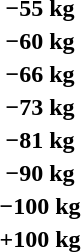<table>
<tr>
<th rowspan=2>−55 kg</th>
<td rowspan=2></td>
<td rowspan=2></td>
<td></td>
</tr>
<tr>
<td></td>
</tr>
<tr>
<th rowspan=2>−60 kg</th>
<td rowspan=2></td>
<td rowspan=2></td>
<td></td>
</tr>
<tr>
<td></td>
</tr>
<tr>
<th rowspan=2>−66 kg</th>
<td rowspan=2></td>
<td rowspan=2></td>
<td></td>
</tr>
<tr>
<td></td>
</tr>
<tr>
<th rowspan=2>−73 kg</th>
<td rowspan=2></td>
<td rowspan=2></td>
<td></td>
</tr>
<tr>
<td></td>
</tr>
<tr>
<th rowspan=2>−81 kg</th>
<td rowspan=2></td>
<td rowspan=2></td>
<td></td>
</tr>
<tr>
<td></td>
</tr>
<tr>
<th rowspan=2>−90 kg</th>
<td rowspan=2></td>
<td rowspan=2></td>
<td></td>
</tr>
<tr>
<td></td>
</tr>
<tr>
<th rowspan=2>−100 kg</th>
<td rowspan=2></td>
<td rowspan=2></td>
<td></td>
</tr>
<tr>
<td></td>
</tr>
<tr>
<th rowspan=2>+100 kg</th>
<td rowspan=2></td>
<td rowspan=2></td>
<td></td>
</tr>
<tr>
<td></td>
</tr>
</table>
